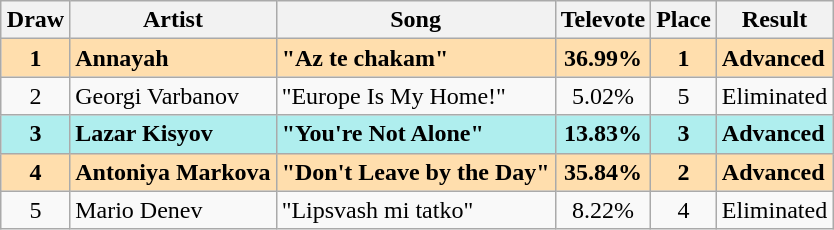<table class="sortable wikitable" style="margin: 1em auto 1em auto; text-align:center">
<tr>
<th>Draw</th>
<th>Artist</th>
<th>Song</th>
<th>Televote</th>
<th>Place</th>
<th>Result</th>
</tr>
<tr style="font-weight:bold; background:navajowhite;">
<td>1</td>
<td align="left">Annayah</td>
<td align="left">"Az te chakam"</td>
<td>36.99%</td>
<td>1</td>
<td align="left">Advanced</td>
</tr>
<tr>
<td>2</td>
<td align="left">Georgi Varbanov</td>
<td align="left">"Europe Is My Home!"</td>
<td>5.02%</td>
<td>5</td>
<td align="left">Eliminated</td>
</tr>
<tr style="font-weight:bold; background:paleturquoise;">
<td>3</td>
<td align="left">Lazar Kisyov</td>
<td align="left">"You're Not Alone"</td>
<td>13.83%</td>
<td>3</td>
<td align="left">Advanced</td>
</tr>
<tr style="font-weight:bold; background:navajowhite;">
<td>4</td>
<td align="left">Antoniya Markova</td>
<td align="left">"Don't Leave by the Day"</td>
<td>35.84%</td>
<td>2</td>
<td align="left">Advanced</td>
</tr>
<tr>
<td>5</td>
<td align="left">Mario Denev</td>
<td align="left">"Lipsvash mi tatko"</td>
<td>8.22%</td>
<td>4</td>
<td align="left">Eliminated</td>
</tr>
</table>
